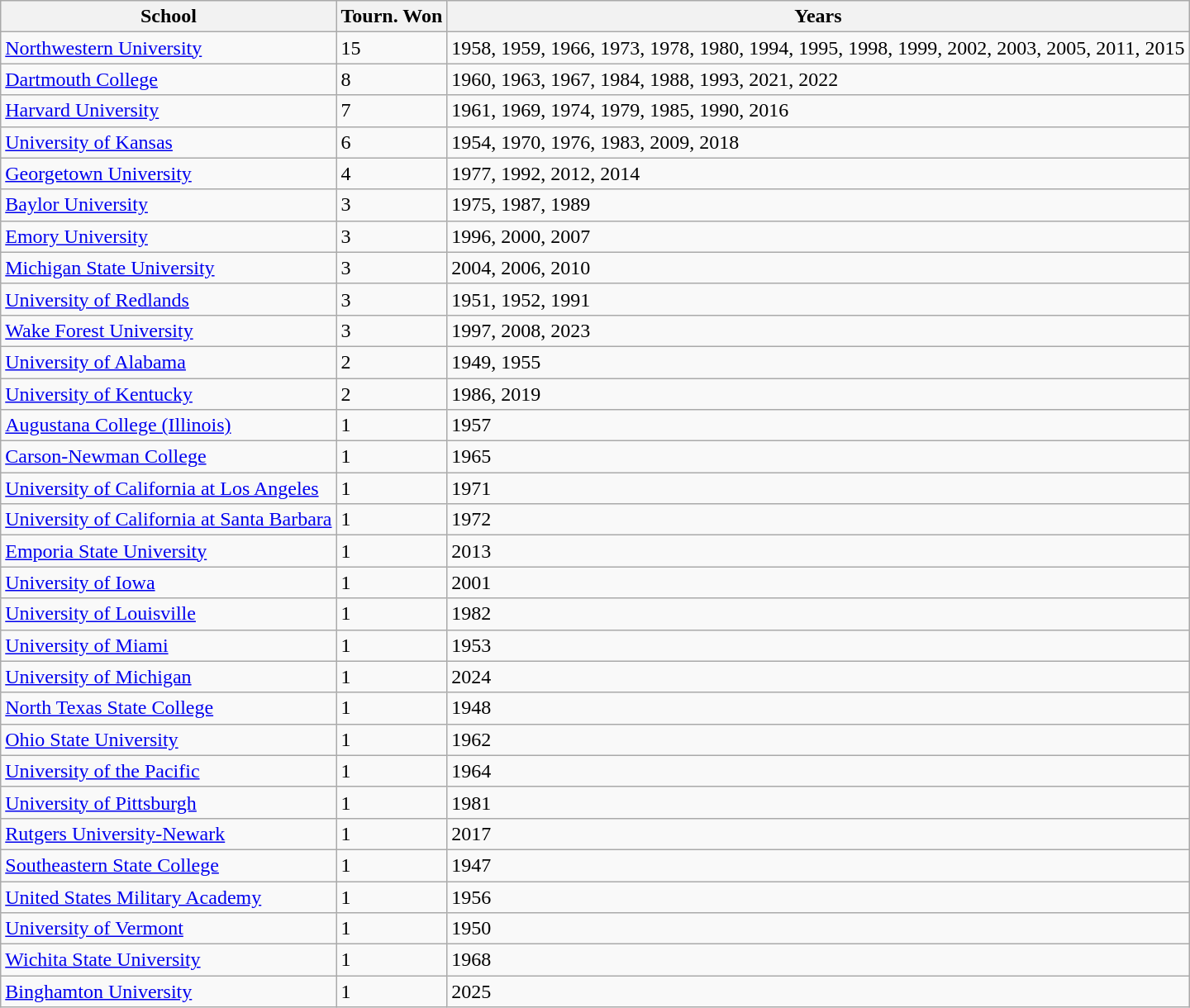<table class=wikitable>
<tr>
<th>School</th>
<th>Tourn. Won</th>
<th>Years</th>
</tr>
<tr>
<td><a href='#'>Northwestern University</a></td>
<td>15</td>
<td>1958, 1959, 1966, 1973, 1978, 1980, 1994, 1995, 1998, 1999, 2002, 2003, 2005, 2011, 2015</td>
</tr>
<tr>
<td><a href='#'>Dartmouth College</a></td>
<td>8</td>
<td>1960, 1963, 1967, 1984, 1988, 1993, 2021, 2022</td>
</tr>
<tr>
<td><a href='#'>Harvard University</a></td>
<td>7</td>
<td>1961, 1969, 1974, 1979, 1985, 1990, 2016</td>
</tr>
<tr>
<td><a href='#'>University of Kansas</a></td>
<td>6</td>
<td>1954, 1970, 1976, 1983, 2009, 2018</td>
</tr>
<tr>
<td><a href='#'>Georgetown University</a></td>
<td>4</td>
<td>1977, 1992, 2012, 2014</td>
</tr>
<tr>
<td><a href='#'>Baylor University</a></td>
<td>3</td>
<td>1975, 1987, 1989</td>
</tr>
<tr>
<td><a href='#'>Emory University</a></td>
<td>3</td>
<td>1996, 2000, 2007</td>
</tr>
<tr>
<td><a href='#'>Michigan State University</a></td>
<td>3</td>
<td>2004, 2006, 2010</td>
</tr>
<tr>
<td><a href='#'>University of Redlands</a></td>
<td>3</td>
<td>1951, 1952, 1991</td>
</tr>
<tr>
<td><a href='#'>Wake Forest University</a></td>
<td>3</td>
<td>1997, 2008, 2023</td>
</tr>
<tr>
<td><a href='#'>University of Alabama</a></td>
<td>2</td>
<td>1949, 1955</td>
</tr>
<tr>
<td><a href='#'>University of Kentucky</a></td>
<td>2</td>
<td>1986, 2019</td>
</tr>
<tr>
<td><a href='#'>Augustana College (Illinois)</a></td>
<td>1</td>
<td>1957</td>
</tr>
<tr>
<td><a href='#'>Carson-Newman College</a></td>
<td>1</td>
<td>1965</td>
</tr>
<tr>
<td><a href='#'>University of California at Los Angeles</a></td>
<td>1</td>
<td>1971</td>
</tr>
<tr>
<td><a href='#'>University of California at Santa Barbara</a></td>
<td>1</td>
<td>1972</td>
</tr>
<tr>
<td><a href='#'>Emporia State University</a></td>
<td>1</td>
<td>2013</td>
</tr>
<tr>
<td><a href='#'>University of Iowa</a></td>
<td>1</td>
<td>2001</td>
</tr>
<tr>
<td><a href='#'>University of Louisville</a></td>
<td>1</td>
<td>1982</td>
</tr>
<tr>
<td><a href='#'>University of Miami</a></td>
<td>1</td>
<td>1953</td>
</tr>
<tr>
<td><a href='#'>University of Michigan</a></td>
<td>1</td>
<td>2024</td>
</tr>
<tr>
<td><a href='#'>North Texas State College</a></td>
<td>1</td>
<td>1948</td>
</tr>
<tr>
<td><a href='#'>Ohio State University</a></td>
<td>1</td>
<td>1962</td>
</tr>
<tr>
<td><a href='#'>University of the Pacific</a></td>
<td>1</td>
<td>1964</td>
</tr>
<tr>
<td><a href='#'>University of Pittsburgh</a></td>
<td>1</td>
<td>1981</td>
</tr>
<tr>
<td><a href='#'>Rutgers University-Newark</a></td>
<td>1</td>
<td>2017</td>
</tr>
<tr>
<td><a href='#'>Southeastern State College</a></td>
<td>1</td>
<td>1947</td>
</tr>
<tr>
<td><a href='#'>United States Military Academy</a></td>
<td>1</td>
<td>1956</td>
</tr>
<tr>
<td><a href='#'>University of Vermont</a></td>
<td>1</td>
<td>1950</td>
</tr>
<tr>
<td><a href='#'>Wichita State University</a></td>
<td>1</td>
<td>1968</td>
</tr>
<tr>
<td><a href='#'>Binghamton University</a></td>
<td>1</td>
<td>2025</td>
</tr>
</table>
